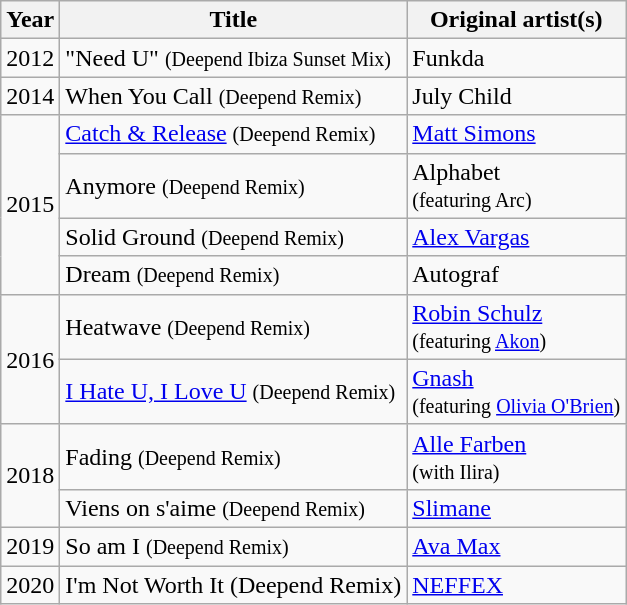<table class="wikitable">
<tr>
<th>Year</th>
<th>Title</th>
<th>Original artist(s)</th>
</tr>
<tr>
<td>2012</td>
<td>"Need U" <small>(Deepend Ibiza Sunset Mix)</small></td>
<td>Funkda</td>
</tr>
<tr>
<td>2014</td>
<td>When You Call <small>(Deepend Remix)</small></td>
<td>July Child</td>
</tr>
<tr>
<td rowspan="4">2015</td>
<td><a href='#'>Catch & Release</a> <small>(Deepend Remix)</small></td>
<td><a href='#'>Matt Simons</a></td>
</tr>
<tr>
<td>Anymore <small>(Deepend Remix)</small></td>
<td>Alphabet<br><small>(featuring Arc)</small></td>
</tr>
<tr>
<td>Solid Ground <small>(Deepend Remix)</small></td>
<td><a href='#'>Alex Vargas</a></td>
</tr>
<tr>
<td>Dream <small>(Deepend Remix)</small></td>
<td>Autograf</td>
</tr>
<tr>
<td rowspan="2">2016</td>
<td>Heatwave <small>(Deepend Remix)</small></td>
<td><a href='#'>Robin Schulz</a><br><small>(featuring <a href='#'>Akon</a>)</small></td>
</tr>
<tr>
<td><a href='#'>I Hate U, I Love U</a> <small>(Deepend Remix)</small></td>
<td><a href='#'>Gnash</a><br><small>(featuring <a href='#'>Olivia O'Brien</a>)</small></td>
</tr>
<tr>
<td rowspan="2">2018</td>
<td>Fading <small>(Deepend Remix)</small></td>
<td><a href='#'>Alle Farben</a><br><small>(with Ilira)</small></td>
</tr>
<tr>
<td>Viens on s'aime <small>(Deepend Remix)</small></td>
<td><a href='#'>Slimane</a></td>
</tr>
<tr>
<td>2019</td>
<td>So am I <small>(Deepend Remix)</small></td>
<td><a href='#'>Ava Max</a></td>
</tr>
<tr>
<td>2020</td>
<td>I'm Not Worth It (Deepend Remix)</td>
<td><a href='#'>NEFFEX</a></td>
</tr>
</table>
